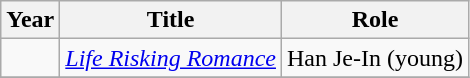<table class="wikitable">
<tr>
<th>Year</th>
<th>Title</th>
<th>Role</th>
</tr>
<tr>
<td></td>
<td><em><a href='#'>Life Risking Romance</a></em></td>
<td>Han Je-In (young)</td>
</tr>
<tr>
</tr>
</table>
